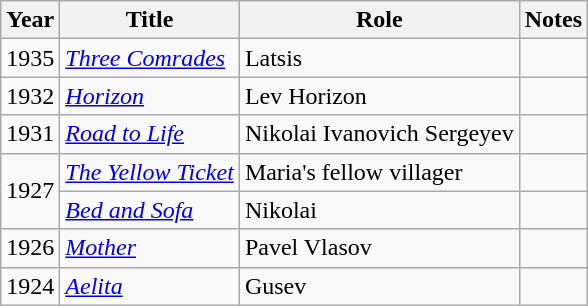<table class="wikitable sortable">
<tr>
<th>Year</th>
<th>Title</th>
<th>Role</th>
<th class="unsortable">Notes</th>
</tr>
<tr>
<td>1935</td>
<td><em><a href='#'>Three Comrades</a></em></td>
<td>Latsis</td>
<td></td>
</tr>
<tr>
<td>1932</td>
<td><em><a href='#'>Horizon</a></em></td>
<td>Lev Horizon</td>
<td></td>
</tr>
<tr>
<td>1931</td>
<td><em><a href='#'>Road to Life</a></em></td>
<td>Nikolai Ivanovich Sergeyev</td>
<td></td>
</tr>
<tr>
<td rowspan="2">1927</td>
<td><em><a href='#'>The Yellow Ticket</a></em></td>
<td>Maria's fellow villager</td>
<td></td>
</tr>
<tr>
<td><em><a href='#'>Bed and Sofa</a></em></td>
<td>Nikolai</td>
<td></td>
</tr>
<tr>
<td>1926</td>
<td><em><a href='#'>Mother</a></em></td>
<td>Pavel Vlasov</td>
<td></td>
</tr>
<tr>
<td>1924</td>
<td><em><a href='#'>Aelita</a></em></td>
<td>Gusev</td>
<td></td>
</tr>
</table>
